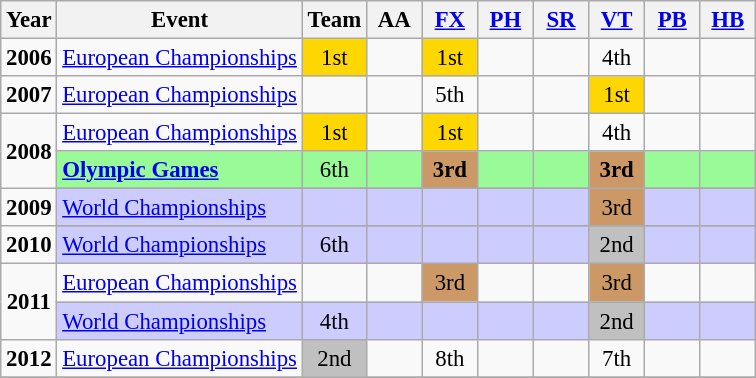<table class="wikitable" style="text-align:center; font-size: 95%;">
<tr>
<th>Year</th>
<th>Event</th>
<th style="width:30px;">Team</th>
<th style="width:30px;">AA</th>
<th style="width:30px;"><a href='#'>FX</a></th>
<th style="width:30px;"><a href='#'>PH</a></th>
<th style="width:30px;"><a href='#'>SR</a></th>
<th style="width:30px;"><a href='#'>VT</a></th>
<th style="width:30px;"><a href='#'>PB</a></th>
<th style="width:30px;"><a href='#'>HB</a></th>
</tr>
<tr>
<td rowspan="1"><strong>2006</strong></td>
<td align=left><a href='#'>European Championships</a></td>
<td style="background: gold">1st</td>
<td></td>
<td style="background: gold">1st</td>
<td></td>
<td></td>
<td>4th</td>
<td></td>
<td></td>
</tr>
<tr>
<td rowspan="1"><strong>2007</strong></td>
<td align=left><a href='#'>European Championships</a></td>
<td></td>
<td></td>
<td>5th</td>
<td></td>
<td></td>
<td style="background: gold">1st</td>
<td></td>
<td></td>
</tr>
<tr>
<td rowspan="2"><strong>2008</strong></td>
<td align=left><a href='#'>European Championships</a></td>
<td style="background: gold">1st</td>
<td></td>
<td style="background: gold">1st</td>
<td></td>
<td></td>
<td>4th</td>
<td></td>
<td></td>
</tr>
<tr bgcolor=98FB98>
<td align=left><strong><a href='#'>Olympic Games</a></strong></td>
<td>6th</td>
<td></td>
<td style="background:#c96;"><strong>3rd</strong></td>
<td></td>
<td></td>
<td style="background:#c96;"><strong>3rd</strong></td>
<td></td>
<td></td>
</tr>
<tr>
<td rowspan="2"><strong>2009</strong></td>
</tr>
<tr bgcolor=#CCCCFF>
<td align=left><a href='#'>World Championships</a></td>
<td></td>
<td></td>
<td></td>
<td></td>
<td></td>
<td style="background:#c96;">3rd</td>
<td></td>
<td></td>
</tr>
<tr>
<td rowspan="2"><strong>2010</strong></td>
</tr>
<tr bgcolor=#CCCCFF>
<td align=left><a href='#'>World Championships</a></td>
<td>6th</td>
<td></td>
<td></td>
<td></td>
<td></td>
<td style="background:silver;">2nd</td>
<td></td>
<td></td>
</tr>
<tr>
<td rowspan="2"><strong>2011</strong></td>
<td align=left><a href='#'>European Championships</a></td>
<td></td>
<td></td>
<td style="background:#c96;">3rd</td>
<td></td>
<td></td>
<td style="background:#c96;">3rd</td>
<td></td>
<td></td>
</tr>
<tr bgcolor=#CCCCFF>
<td align=left><a href='#'>World Championships</a></td>
<td>4th</td>
<td></td>
<td></td>
<td></td>
<td></td>
<td style="background: silver">2nd</td>
<td></td>
<td></td>
</tr>
<tr>
<td rowspan="1"><strong>2012</strong></td>
<td align=left><a href='#'>European Championships</a></td>
<td style="background:silver;">2nd</td>
<td></td>
<td>8th</td>
<td></td>
<td></td>
<td>7th</td>
<td></td>
<td></td>
</tr>
<tr>
</tr>
</table>
